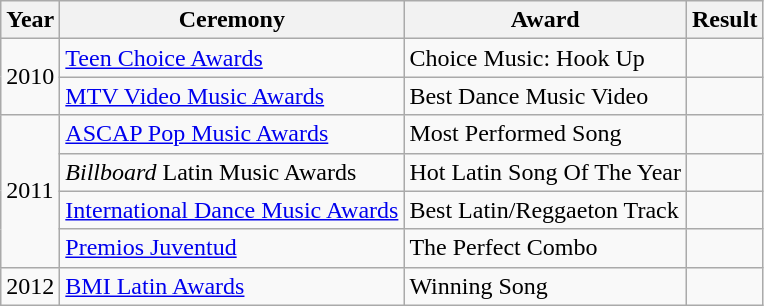<table class="wikitable">
<tr>
<th>Year</th>
<th>Ceremony</th>
<th>Award</th>
<th>Result</th>
</tr>
<tr>
<td rowspan=2>2010</td>
<td><a href='#'>Teen Choice Awards</a></td>
<td>Choice Music: Hook Up</td>
<td></td>
</tr>
<tr>
<td><a href='#'>MTV Video Music Awards</a></td>
<td>Best Dance Music Video </td>
<td></td>
</tr>
<tr>
<td rowspan=4>2011</td>
<td><a href='#'>ASCAP Pop Music Awards</a></td>
<td>Most Performed Song</td>
<td></td>
</tr>
<tr>
<td><em>Billboard</em> Latin Music Awards</td>
<td>Hot Latin Song Of The Year</td>
<td></td>
</tr>
<tr>
<td><a href='#'>International Dance Music Awards</a></td>
<td>Best Latin/Reggaeton Track</td>
<td></td>
</tr>
<tr>
<td><a href='#'>Premios Juventud</a></td>
<td>The Perfect Combo</td>
<td></td>
</tr>
<tr>
<td>2012</td>
<td><a href='#'>BMI Latin Awards</a></td>
<td>Winning Song</td>
<td></td>
</tr>
</table>
